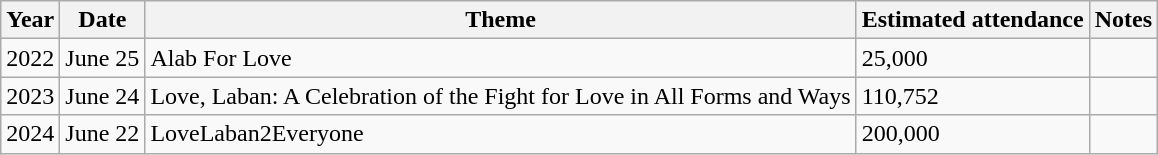<table class="wikitable">
<tr>
<th>Year</th>
<th>Date</th>
<th>Theme</th>
<th>Estimated attendance</th>
<th>Notes</th>
</tr>
<tr>
<td>2022</td>
<td>June 25</td>
<td>Alab For Love</td>
<td>25,000</td>
<td></td>
</tr>
<tr>
<td>2023</td>
<td>June 24</td>
<td>Love, Laban: A Celebration of the Fight for Love in All Forms and Ways</td>
<td>110,752</td>
<td></td>
</tr>
<tr>
<td>2024</td>
<td>June 22</td>
<td>LoveLaban2Everyone</td>
<td>200,000</td>
<td></td>
</tr>
</table>
